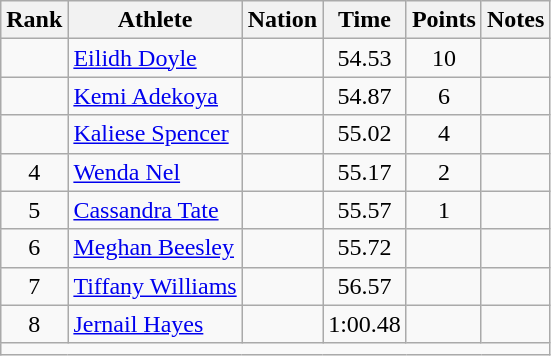<table class="wikitable mw-datatable sortable" style="text-align:center;">
<tr>
<th>Rank</th>
<th>Athlete</th>
<th>Nation</th>
<th>Time</th>
<th>Points</th>
<th>Notes</th>
</tr>
<tr>
<td></td>
<td align=left><a href='#'>Eilidh Doyle</a></td>
<td align=left></td>
<td>54.53</td>
<td>10</td>
<td></td>
</tr>
<tr>
<td></td>
<td align=left><a href='#'>Kemi Adekoya</a></td>
<td align=left></td>
<td>54.87</td>
<td>6</td>
<td></td>
</tr>
<tr>
<td></td>
<td align=left><a href='#'>Kaliese Spencer</a></td>
<td align=left></td>
<td>55.02</td>
<td>4</td>
<td></td>
</tr>
<tr>
<td>4</td>
<td align=left><a href='#'>Wenda Nel</a></td>
<td align=left></td>
<td>55.17</td>
<td>2</td>
<td></td>
</tr>
<tr>
<td>5</td>
<td align=left><a href='#'>Cassandra Tate</a></td>
<td align=left></td>
<td>55.57</td>
<td>1</td>
<td></td>
</tr>
<tr>
<td>6</td>
<td align=left><a href='#'>Meghan Beesley</a></td>
<td align=left></td>
<td>55.72</td>
<td></td>
<td></td>
</tr>
<tr>
<td>7</td>
<td align=left><a href='#'>Tiffany Williams</a></td>
<td align=left></td>
<td>56.57</td>
<td></td>
<td></td>
</tr>
<tr>
<td>8</td>
<td align=left><a href='#'>Jernail Hayes</a></td>
<td align=left></td>
<td>1:00.48</td>
<td></td>
<td></td>
</tr>
<tr class="sortbottom">
<td colspan=6></td>
</tr>
</table>
